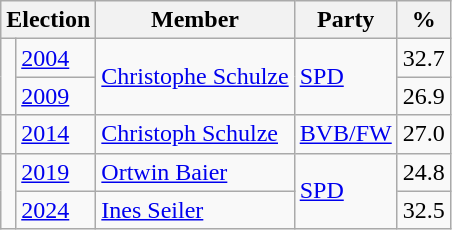<table class=wikitable>
<tr>
<th colspan=2>Election</th>
<th>Member</th>
<th>Party</th>
<th>%</th>
</tr>
<tr>
<td rowspan=2 bgcolor=></td>
<td><a href='#'>2004</a></td>
<td rowspan=2><a href='#'>Christophe Schulze</a></td>
<td rowspan=2><a href='#'>SPD</a></td>
<td align=right>32.7</td>
</tr>
<tr>
<td><a href='#'>2009</a></td>
<td align=right>26.9</td>
</tr>
<tr>
<td bgcolor=></td>
<td><a href='#'>2014</a></td>
<td><a href='#'>Christoph Schulze</a></td>
<td><a href='#'>BVB/FW</a></td>
<td align=right>27.0</td>
</tr>
<tr>
<td rowspan=2  bgcolor=></td>
<td><a href='#'>2019</a></td>
<td><a href='#'>Ortwin Baier</a></td>
<td rowspan=2><a href='#'>SPD</a></td>
<td align=right>24.8</td>
</tr>
<tr>
<td><a href='#'>2024</a></td>
<td><a href='#'>Ines Seiler</a></td>
<td align=right>32.5</td>
</tr>
</table>
